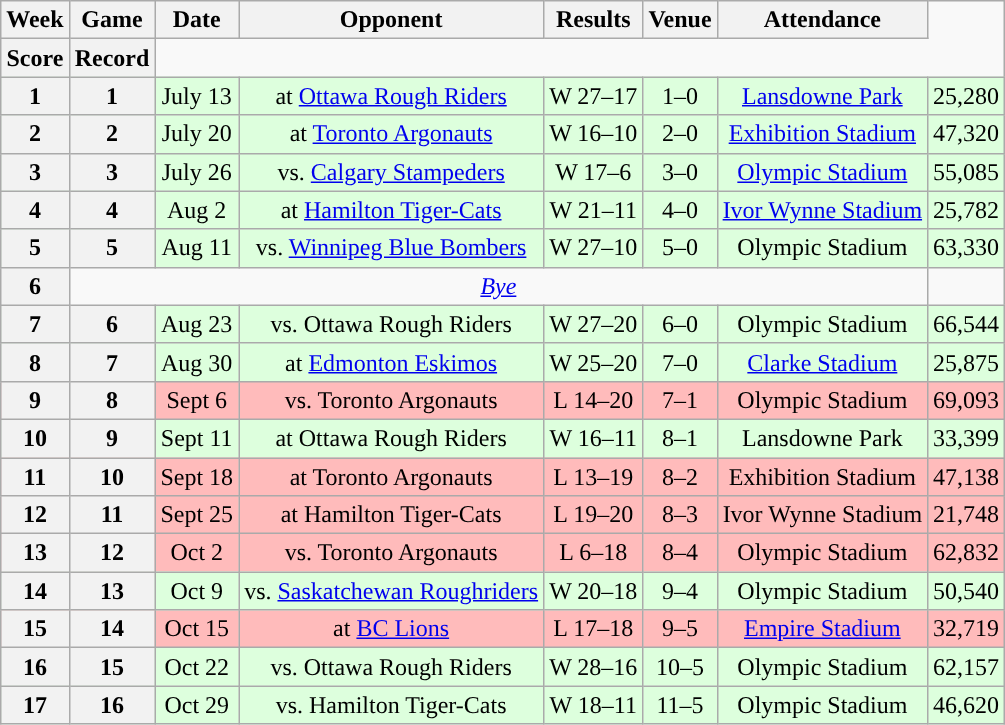<table class="wikitable" style="text-align:center">
<tr>
<th>Week</th>
<th>Game</th>
<th>Date</th>
<th>Opponent</th>
<th>Results</th>
<th>Venue</th>
<th>Attendance</th>
</tr>
<tr>
<th>Score</th>
<th>Record</th>
</tr>
<tr style="background:#ddffdd">
<th>1</th>
<th>1</th>
<td>July 13</td>
<td>at <a href='#'>Ottawa Rough Riders</a></td>
<td>W 27–17</td>
<td>1–0</td>
<td><a href='#'>Lansdowne Park</a></td>
<td>25,280</td>
</tr>
<tr style="background:#ddffdd">
<th>2</th>
<th>2</th>
<td>July 20</td>
<td>at <a href='#'>Toronto Argonauts</a></td>
<td>W 16–10</td>
<td>2–0</td>
<td><a href='#'>Exhibition Stadium</a></td>
<td>47,320</td>
</tr>
<tr style="background:#ddffdd">
<th>3</th>
<th>3</th>
<td>July 26</td>
<td>vs. <a href='#'>Calgary Stampeders</a></td>
<td>W 17–6</td>
<td>3–0</td>
<td><a href='#'>Olympic Stadium</a></td>
<td>55,085</td>
</tr>
<tr style="background:#ddffdd">
<th>4</th>
<th>4</th>
<td>Aug 2</td>
<td>at <a href='#'>Hamilton Tiger-Cats</a></td>
<td>W 21–11</td>
<td>4–0</td>
<td><a href='#'>Ivor Wynne Stadium</a></td>
<td>25,782</td>
</tr>
<tr style="background:#ddffdd">
<th>5</th>
<th>5</th>
<td>Aug 11</td>
<td>vs. <a href='#'>Winnipeg Blue Bombers</a></td>
<td>W 27–10</td>
<td>5–0</td>
<td>Olympic Stadium</td>
<td>63,330</td>
</tr>
<tr>
<th>6</th>
<td colspan=6 align="center"><em><a href='#'>Bye</a></em></td>
</tr>
<tr style="background:#ddffdd">
<th>7</th>
<th>6</th>
<td>Aug 23</td>
<td>vs. Ottawa Rough Riders</td>
<td>W 27–20</td>
<td>6–0</td>
<td>Olympic Stadium</td>
<td>66,544</td>
</tr>
<tr style="background:#ddffdd">
<th>8</th>
<th>7</th>
<td>Aug 30</td>
<td>at <a href='#'>Edmonton Eskimos</a></td>
<td>W 25–20</td>
<td>7–0</td>
<td><a href='#'>Clarke Stadium</a></td>
<td>25,875</td>
</tr>
<tr style="background:#ffbbbb">
<th>9</th>
<th>8</th>
<td>Sept 6</td>
<td>vs. Toronto Argonauts</td>
<td>L 14–20</td>
<td>7–1</td>
<td>Olympic Stadium</td>
<td>69,093</td>
</tr>
<tr style="background:#ddffdd">
<th>10</th>
<th>9</th>
<td>Sept 11</td>
<td>at Ottawa Rough Riders</td>
<td>W 16–11</td>
<td>8–1</td>
<td>Lansdowne Park</td>
<td>33,399</td>
</tr>
<tr style="background:#ffbbbb">
<th>11</th>
<th>10</th>
<td>Sept 18</td>
<td>at Toronto Argonauts</td>
<td>L 13–19</td>
<td>8–2</td>
<td>Exhibition Stadium</td>
<td>47,138</td>
</tr>
<tr style="background:#ffbbbb">
<th>12</th>
<th>11</th>
<td>Sept 25</td>
<td>at Hamilton Tiger-Cats</td>
<td>L 19–20</td>
<td>8–3</td>
<td>Ivor Wynne Stadium</td>
<td>21,748</td>
</tr>
<tr style="background:#ffbbbb">
<th>13</th>
<th>12</th>
<td>Oct 2</td>
<td>vs. Toronto Argonauts</td>
<td>L 6–18</td>
<td>8–4</td>
<td>Olympic Stadium</td>
<td>62,832</td>
</tr>
<tr style="background:#ddffdd">
<th>14</th>
<th>13</th>
<td>Oct 9</td>
<td>vs. <a href='#'>Saskatchewan Roughriders</a></td>
<td>W 20–18</td>
<td>9–4</td>
<td>Olympic Stadium</td>
<td>50,540</td>
</tr>
<tr style="background:#ffbbbb">
<th>15</th>
<th>14</th>
<td>Oct 15</td>
<td>at <a href='#'>BC Lions</a></td>
<td>L 17–18</td>
<td>9–5</td>
<td><a href='#'>Empire Stadium</a></td>
<td>32,719</td>
</tr>
<tr style="background:#ddffdd">
<th>16</th>
<th>15</th>
<td>Oct 22</td>
<td>vs. Ottawa Rough Riders</td>
<td>W 28–16</td>
<td>10–5</td>
<td>Olympic Stadium</td>
<td>62,157</td>
</tr>
<tr style="background:#ddffdd">
<th>17</th>
<th>16</th>
<td>Oct 29</td>
<td>vs. Hamilton Tiger-Cats</td>
<td>W 18–11</td>
<td>11–5</td>
<td>Olympic Stadium</td>
<td>46,620</td>
</tr>
</table>
